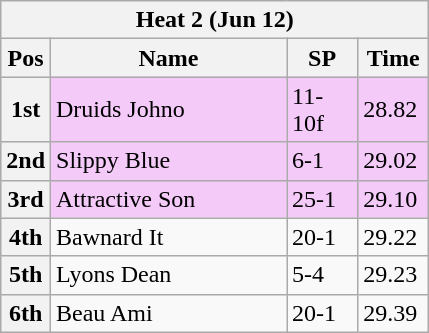<table class="wikitable">
<tr>
<th colspan="6">Heat 2 (Jun 12)</th>
</tr>
<tr>
<th width=20>Pos</th>
<th width=150>Name</th>
<th width=40>SP</th>
<th width=40>Time</th>
</tr>
<tr style="background: #f4caf9;">
<th>1st</th>
<td>Druids Johno</td>
<td>11-10f</td>
<td>28.82</td>
</tr>
<tr style="background: #f4caf9;">
<th>2nd</th>
<td>Slippy Blue</td>
<td>6-1</td>
<td>29.02</td>
</tr>
<tr style="background: #f4caf9;">
<th>3rd</th>
<td>Attractive Son</td>
<td>25-1</td>
<td>29.10</td>
</tr>
<tr>
<th>4th</th>
<td>Bawnard It</td>
<td>20-1</td>
<td>29.22</td>
</tr>
<tr>
<th>5th</th>
<td>Lyons Dean</td>
<td>5-4</td>
<td>29.23</td>
</tr>
<tr>
<th>6th</th>
<td>Beau Ami</td>
<td>20-1</td>
<td>29.39</td>
</tr>
</table>
